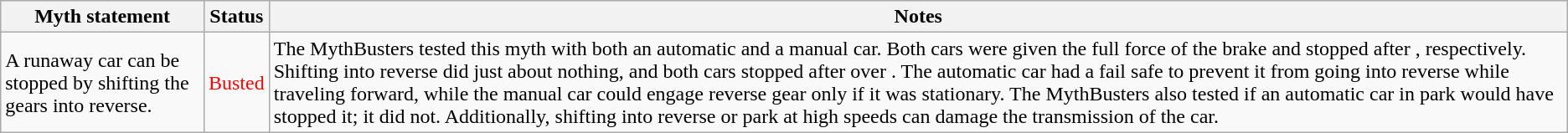<table class="wikitable plainrowheaders">
<tr>
<th>Myth statement</th>
<th>Status</th>
<th>Notes</th>
</tr>
<tr>
<td>A runaway car can be stopped by shifting the gears into reverse.</td>
<td style="color:red">Busted</td>
<td>The MythBusters tested this myth with both an automatic and a manual car. Both cars were given the full force of the brake and stopped after , respectively. Shifting into reverse did just about nothing, and both cars stopped after over . The automatic car had a fail safe to prevent it from going into reverse while traveling forward, while the manual car could engage reverse gear only if it was stationary. The MythBusters also tested if an automatic car in park would have stopped it; it did not.  Additionally, shifting into reverse or park at high speeds can damage the transmission of the car.</td>
</tr>
</table>
